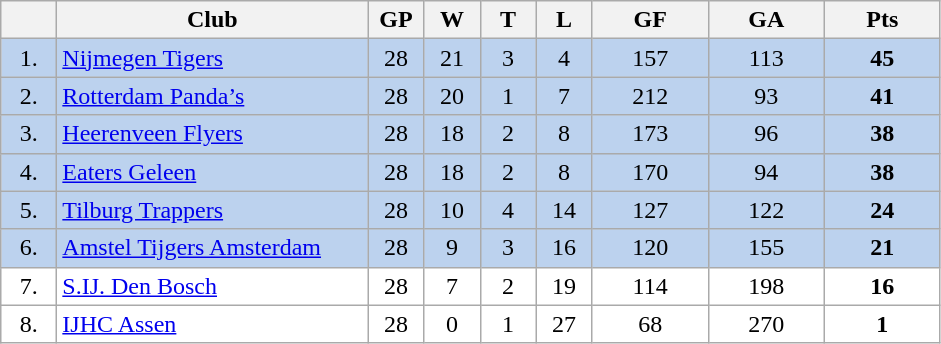<table class="wikitable">
<tr>
<th width="30"></th>
<th width="200">Club</th>
<th width="30">GP</th>
<th width="30">W</th>
<th width="30">T</th>
<th width="30">L</th>
<th width="70">GF</th>
<th width="70">GA</th>
<th width="70">Pts</th>
</tr>
<tr bgcolor="#BCD2EE" align="center">
<td>1.</td>
<td align="left"><a href='#'>Nijmegen Tigers</a></td>
<td>28</td>
<td>21</td>
<td>3</td>
<td>4</td>
<td>157</td>
<td>113</td>
<td><strong>45</strong></td>
</tr>
<tr bgcolor="#BCD2EE" align="center">
<td>2.</td>
<td align="left"><a href='#'>Rotterdam Panda’s</a></td>
<td>28</td>
<td>20</td>
<td>1</td>
<td>7</td>
<td>212</td>
<td>93</td>
<td><strong>41</strong></td>
</tr>
<tr bgcolor="#BCD2EE" align="center">
<td>3.</td>
<td align="left"><a href='#'>Heerenveen Flyers</a></td>
<td>28</td>
<td>18</td>
<td>2</td>
<td>8</td>
<td>173</td>
<td>96</td>
<td><strong>38</strong></td>
</tr>
<tr bgcolor="#BCD2EE" align="center">
<td>4.</td>
<td align="left"><a href='#'>Eaters Geleen</a></td>
<td>28</td>
<td>18</td>
<td>2</td>
<td>8</td>
<td>170</td>
<td>94</td>
<td><strong>38</strong></td>
</tr>
<tr bgcolor="#BCD2EE" align="center">
<td>5.</td>
<td align="left"><a href='#'>Tilburg Trappers</a></td>
<td>28</td>
<td>10</td>
<td>4</td>
<td>14</td>
<td>127</td>
<td>122</td>
<td><strong>24</strong></td>
</tr>
<tr bgcolor="#BCD2EE" align="center">
<td>6.</td>
<td align="left"><a href='#'>Amstel Tijgers Amsterdam</a></td>
<td>28</td>
<td>9</td>
<td>3</td>
<td>16</td>
<td>120</td>
<td>155</td>
<td><strong>21</strong></td>
</tr>
<tr bgcolor="#FFFFFF" align="center">
<td>7.</td>
<td align="left"><a href='#'>S.IJ. Den Bosch</a></td>
<td>28</td>
<td>7</td>
<td>2</td>
<td>19</td>
<td>114</td>
<td>198</td>
<td><strong>16</strong></td>
</tr>
<tr bgcolor="#FFFFFF" align="center">
<td>8.</td>
<td align="left"><a href='#'>IJHC Assen</a></td>
<td>28</td>
<td>0</td>
<td>1</td>
<td>27</td>
<td>68</td>
<td>270</td>
<td><strong>1</strong></td>
</tr>
</table>
